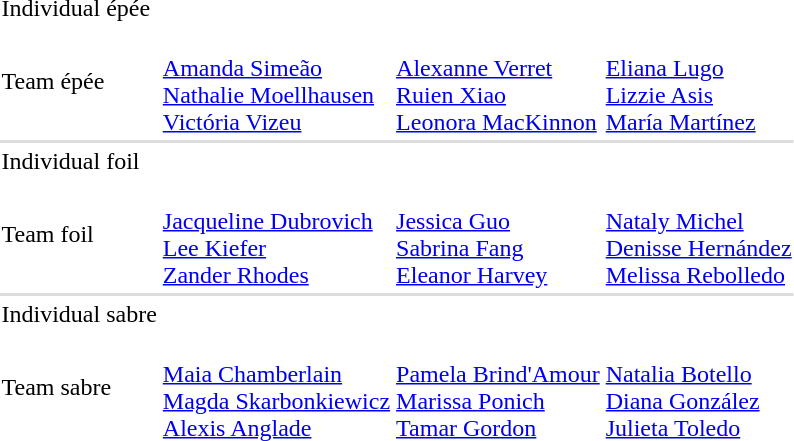<table>
<tr>
<td rowspan=2>Individual épée<br></td>
<td rowspan=2></td>
<td rowspan=2></td>
<td></td>
</tr>
<tr>
<td></td>
</tr>
<tr>
<td>Team épée<br></td>
<td><br><a href='#'>Amanda Simeão</a><br><a href='#'>Nathalie Moellhausen</a><br><a href='#'>Victória Vizeu</a></td>
<td><br><a href='#'>Alexanne Verret</a><br><a href='#'>Ruien Xiao</a><br><a href='#'>Leonora MacKinnon</a></td>
<td><br><a href='#'>Eliana Lugo</a><br><a href='#'>Lizzie Asis</a><br><a href='#'>María Martínez</a></td>
</tr>
<tr bgcolor=#DDDDDD>
<td colspan=7></td>
</tr>
<tr>
<td rowspan=2>Individual foil<br></td>
<td rowspan=2></td>
<td rowspan=2></td>
<td></td>
</tr>
<tr>
<td></td>
</tr>
<tr>
<td>Team foil<br></td>
<td><br><a href='#'>Jacqueline Dubrovich</a><br><a href='#'>Lee Kiefer</a><br><a href='#'>Zander Rhodes</a></td>
<td><br><a href='#'>Jessica Guo</a><br><a href='#'>Sabrina Fang</a><br><a href='#'>Eleanor Harvey</a></td>
<td><br><a href='#'>Nataly Michel</a><br><a href='#'>Denisse Hernández</a><br><a href='#'>Melissa Rebolledo</a></td>
</tr>
<tr bgcolor=#DDDDDD>
<td colspan=7></td>
</tr>
<tr>
<td rowspan=2>Individual sabre<br></td>
<td rowspan=2></td>
<td rowspan=2></td>
<td></td>
</tr>
<tr>
<td></td>
</tr>
<tr>
<td>Team sabre<br></td>
<td><br><a href='#'>Maia Chamberlain</a><br><a href='#'>Magda Skarbonkiewicz</a><br><a href='#'>Alexis Anglade</a></td>
<td><br><a href='#'>Pamela Brind'Amour</a><br><a href='#'>Marissa Ponich</a><br><a href='#'>Tamar Gordon</a></td>
<td><br><a href='#'>Natalia Botello</a><br><a href='#'>Diana González</a><br><a href='#'>Julieta Toledo</a></td>
</tr>
</table>
